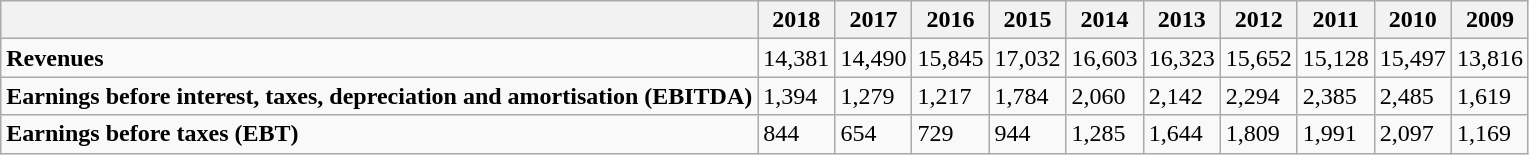<table class="wikitable">
<tr>
<th></th>
<th>2018</th>
<th>2017</th>
<th>2016</th>
<th>2015</th>
<th>2014</th>
<th>2013</th>
<th>2012</th>
<th>2011</th>
<th>2010</th>
<th>2009</th>
</tr>
<tr>
<td><strong>Revenues</strong></td>
<td>14,381</td>
<td>14,490</td>
<td>15,845</td>
<td>17,032</td>
<td>16,603</td>
<td>16,323</td>
<td>15,652</td>
<td>15,128</td>
<td>15,497</td>
<td>13,816</td>
</tr>
<tr>
<td><strong>Earnings before interest, taxes, depreciation and amortisation (EBITDA)</strong></td>
<td>1,394</td>
<td>1,279</td>
<td>1,217</td>
<td>1,784</td>
<td>2,060</td>
<td>2,142</td>
<td>2,294</td>
<td>2,385</td>
<td>2,485</td>
<td>1,619</td>
</tr>
<tr>
<td><strong>Earnings before taxes (EBT)</strong></td>
<td>844</td>
<td>654</td>
<td>729</td>
<td>944</td>
<td>1,285</td>
<td>1,644</td>
<td>1,809</td>
<td>1,991</td>
<td>2,097</td>
<td>1,169</td>
</tr>
</table>
